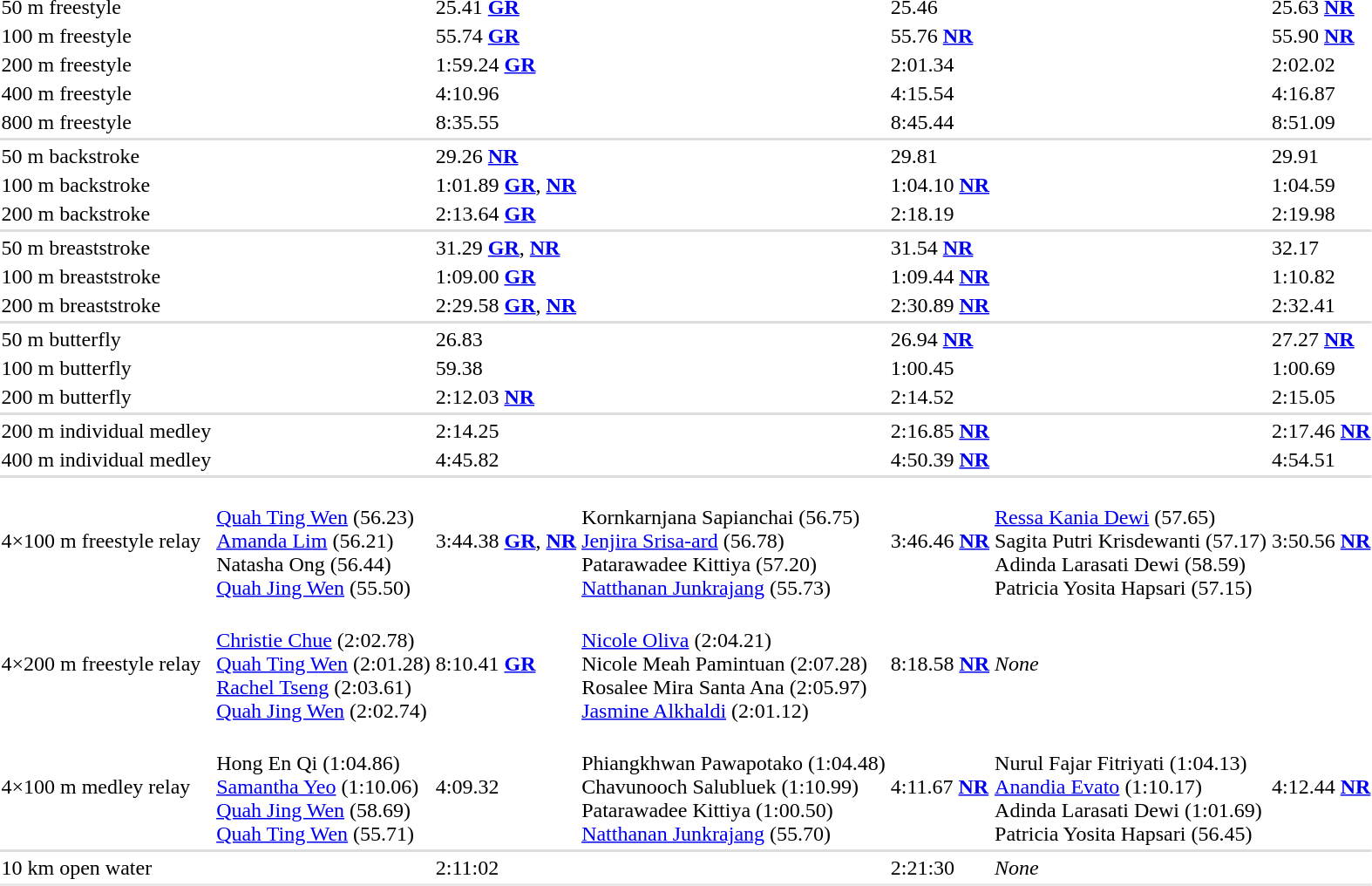<table>
<tr>
<td>50 m freestyle</td>
<td></td>
<td>25.41 <strong><a href='#'>GR</a></strong></td>
<td></td>
<td>25.46</td>
<td></td>
<td>25.63  <strong><a href='#'>NR</a></strong></td>
</tr>
<tr>
<td>100 m freestyle</td>
<td></td>
<td>55.74 <strong><a href='#'>GR</a></strong></td>
<td></td>
<td>55.76 <strong><a href='#'>NR</a></strong></td>
<td></td>
<td>55.90 <strong><a href='#'>NR</a></strong></td>
</tr>
<tr>
<td>200 m freestyle</td>
<td></td>
<td>1:59.24 <strong><a href='#'>GR</a></strong></td>
<td></td>
<td>2:01.34</td>
<td></td>
<td>2:02.02</td>
</tr>
<tr>
<td>400 m freestyle</td>
<td></td>
<td>4:10.96</td>
<td></td>
<td>4:15.54</td>
<td></td>
<td>4:16.87</td>
</tr>
<tr>
<td>800 m freestyle</td>
<td></td>
<td>8:35.55</td>
<td></td>
<td>8:45.44</td>
<td></td>
<td>8:51.09</td>
</tr>
<tr>
<td colspan="7" style="background:#dddddd;"></td>
</tr>
<tr>
<td rowspan=2>50 m backstroke</td>
<td rowspan=2></td>
<td rowspan=2>29.26 <strong><a href='#'>NR</a></strong></td>
<td rowspan=2></td>
<td rowspan=2>29.81</td>
<td></td>
<td rowspan=2>29.91</td>
</tr>
<tr>
<td></td>
</tr>
<tr>
<td>100 m backstroke<br></td>
<td></td>
<td>1:01.89 <strong><a href='#'>GR</a></strong>, <strong><a href='#'>NR</a></strong></td>
<td></td>
<td>1:04.10 <strong><a href='#'>NR</a></strong></td>
<td></td>
<td>1:04.59</td>
</tr>
<tr>
<td>200 m backstroke</td>
<td></td>
<td>2:13.64 <strong><a href='#'>GR</a></strong></td>
<td></td>
<td>2:18.19</td>
<td></td>
<td>2:19.98</td>
</tr>
<tr>
<td colspan="7" style="background:#dddddd;"></td>
</tr>
<tr>
<td>50 m breaststroke</td>
<td></td>
<td>31.29 <strong><a href='#'>GR</a></strong>, <strong><a href='#'>NR</a></strong></td>
<td></td>
<td>31.54 <strong><a href='#'>NR</a></strong></td>
<td></td>
<td>32.17</td>
</tr>
<tr>
<td>100 m breaststroke</td>
<td></td>
<td>1:09.00 <strong><a href='#'>GR</a></strong></td>
<td></td>
<td>1:09.44 <strong><a href='#'>NR</a></strong></td>
<td></td>
<td>1:10.82</td>
</tr>
<tr>
<td>200 m breaststroke</td>
<td></td>
<td>2:29.58 <strong><a href='#'>GR</a></strong>, <strong><a href='#'>NR</a></strong></td>
<td></td>
<td>2:30.89 <strong><a href='#'>NR</a></strong></td>
<td></td>
<td>2:32.41</td>
</tr>
<tr>
<td colspan="7" style="background:#dddddd;"></td>
</tr>
<tr>
<td>50 m butterfly</td>
<td></td>
<td>26.83</td>
<td></td>
<td>26.94 <strong><a href='#'>NR</a></strong></td>
<td></td>
<td>27.27 <strong><a href='#'>NR</a></strong></td>
</tr>
<tr>
<td>100 m butterfly</td>
<td></td>
<td>59.38</td>
<td></td>
<td>1:00.45</td>
<td></td>
<td>1:00.69</td>
</tr>
<tr>
<td>200 m butterfly<br></td>
<td></td>
<td>2:12.03 <strong><a href='#'>NR</a></strong></td>
<td></td>
<td>2:14.52</td>
<td></td>
<td>2:15.05</td>
</tr>
<tr>
<td colspan="7" style="background:#dddddd;"></td>
</tr>
<tr>
<td>200 m individual medley</td>
<td></td>
<td>2:14.25</td>
<td></td>
<td>2:16.85 <strong><a href='#'>NR</a></strong></td>
<td></td>
<td>2:17.46 <strong><a href='#'>NR</a></strong></td>
</tr>
<tr>
<td>400 m individual medley</td>
<td></td>
<td>4:45.82</td>
<td></td>
<td>4:50.39 <strong><a href='#'>NR</a></strong></td>
<td></td>
<td>4:54.51</td>
</tr>
<tr>
<td colspan="7" style="background:#dddddd;"></td>
</tr>
<tr>
<td>4×100 m freestyle relay</td>
<td><br><a href='#'>Quah Ting Wen</a> (56.23)<br><a href='#'>Amanda Lim</a> (56.21)<br>Natasha Ong (56.44)<br><a href='#'>Quah Jing Wen</a> (55.50)</td>
<td>3:44.38 <strong><a href='#'>GR</a></strong>, <strong><a href='#'>NR</a></strong></td>
<td><br>Kornkarnjana Sapianchai (56.75)<br><a href='#'>Jenjira Srisa-ard</a> (56.78)<br>Patarawadee Kittiya (57.20)<br><a href='#'>Natthanan Junkrajang</a> (55.73)</td>
<td>3:46.46 <strong><a href='#'>NR</a></strong></td>
<td><br><a href='#'>Ressa Kania Dewi</a> (57.65)<br>Sagita Putri Krisdewanti (57.17)<br>Adinda Larasati Dewi (58.59)<br>Patricia Yosita Hapsari (57.15)</td>
<td>3:50.56 <strong><a href='#'>NR</a></strong></td>
</tr>
<tr>
<td>4×200 m freestyle relay</td>
<td><br><a href='#'>Christie Chue</a> (2:02.78)<br><a href='#'>Quah Ting Wen</a> (2:01.28)<br><a href='#'>Rachel Tseng</a> (2:03.61)<br><a href='#'>Quah Jing Wen</a> (2:02.74)</td>
<td>8:10.41 <strong><a href='#'>GR</a></strong></td>
<td><br><a href='#'>Nicole Oliva</a> (2:04.21)<br>Nicole Meah Pamintuan (2:07.28)<br>Rosalee Mira Santa Ana (2:05.97)<br><a href='#'>Jasmine Alkhaldi</a> (2:01.12)</td>
<td>8:18.58 <strong><a href='#'>NR</a></strong></td>
<td colspan=2><em>None</em></td>
</tr>
<tr>
<td>4×100 m medley relay</td>
<td><br>Hong En Qi (1:04.86)<br><a href='#'>Samantha Yeo</a> (1:10.06)<br><a href='#'>Quah Jing Wen</a> (58.69)<br><a href='#'>Quah Ting Wen</a> (55.71)</td>
<td>4:09.32</td>
<td><br>Phiangkhwan Pawapotako (1:04.48)<br>Chavunooch Salubluek (1:10.99)<br>Patarawadee Kittiya (1:00.50)<br><a href='#'>Natthanan Junkrajang</a> (55.70)</td>
<td>4:11.67  <strong><a href='#'>NR</a></strong></td>
<td><br>Nurul Fajar Fitriyati (1:04.13)<br><a href='#'>Anandia Evato</a> (1:10.17)<br>Adinda Larasati Dewi (1:01.69)<br>Patricia Yosita Hapsari (56.45)</td>
<td>4:12.44 <strong><a href='#'>NR</a></strong></td>
</tr>
<tr>
<td colspan="7" style="background:#dddddd;"></td>
</tr>
<tr>
<td>10 km open water</td>
<td></td>
<td>2:11:02</td>
<td></td>
<td>2:21:30</td>
<td colspan=2><em>None</em></td>
</tr>
<tr bgcolor= e8e8e8>
<td colspan=7></td>
</tr>
</table>
